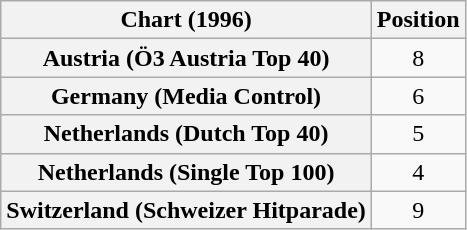<table class="wikitable sortable plainrowheaders" style="text-align:center">
<tr>
<th>Chart (1996)</th>
<th>Position</th>
</tr>
<tr>
<th scope="row">Austria (Ö3 Austria Top 40)</th>
<td>8</td>
</tr>
<tr>
<th scope="row">Germany (Media Control)</th>
<td>6</td>
</tr>
<tr>
<th scope="row">Netherlands (Dutch Top 40)</th>
<td>5</td>
</tr>
<tr>
<th scope="row">Netherlands (Single Top 100)</th>
<td>4</td>
</tr>
<tr>
<th scope="row">Switzerland (Schweizer Hitparade)</th>
<td>9</td>
</tr>
</table>
